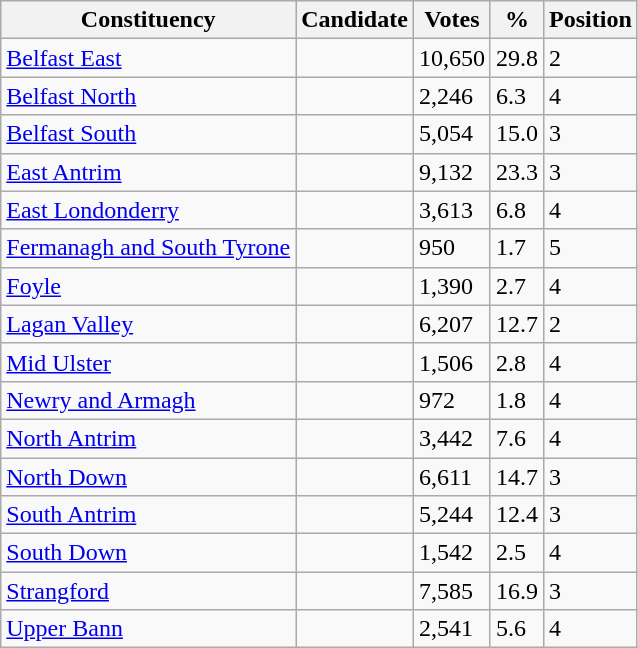<table class="wikitable sortable">
<tr>
<th>Constituency</th>
<th>Candidate</th>
<th>Votes</th>
<th>%</th>
<th>Position</th>
</tr>
<tr>
<td><a href='#'>Belfast East</a></td>
<td></td>
<td>10,650</td>
<td>29.8</td>
<td>2</td>
</tr>
<tr>
<td><a href='#'>Belfast North</a></td>
<td></td>
<td>2,246</td>
<td>6.3</td>
<td>4</td>
</tr>
<tr>
<td><a href='#'>Belfast South</a></td>
<td></td>
<td>5,054</td>
<td>15.0</td>
<td>3</td>
</tr>
<tr>
<td><a href='#'>East Antrim</a></td>
<td></td>
<td>9,132</td>
<td>23.3</td>
<td>3</td>
</tr>
<tr>
<td><a href='#'>East Londonderry</a></td>
<td></td>
<td>3,613</td>
<td>6.8</td>
<td>4</td>
</tr>
<tr>
<td><a href='#'>Fermanagh and South Tyrone</a></td>
<td></td>
<td>950</td>
<td>1.7</td>
<td>5</td>
</tr>
<tr>
<td><a href='#'>Foyle</a></td>
<td></td>
<td>1,390</td>
<td>2.7</td>
<td>4</td>
</tr>
<tr>
<td><a href='#'>Lagan Valley</a></td>
<td></td>
<td>6,207</td>
<td>12.7</td>
<td>2</td>
</tr>
<tr>
<td><a href='#'>Mid Ulster</a></td>
<td></td>
<td>1,506</td>
<td>2.8</td>
<td>4</td>
</tr>
<tr>
<td><a href='#'>Newry and Armagh</a></td>
<td></td>
<td>972</td>
<td>1.8</td>
<td>4</td>
</tr>
<tr>
<td><a href='#'>North Antrim</a></td>
<td></td>
<td>3,442</td>
<td>7.6</td>
<td>4</td>
</tr>
<tr>
<td><a href='#'>North Down</a></td>
<td></td>
<td>6,611</td>
<td>14.7</td>
<td>3</td>
</tr>
<tr>
<td><a href='#'>South Antrim</a></td>
<td></td>
<td>5,244</td>
<td>12.4</td>
<td>3</td>
</tr>
<tr>
<td><a href='#'>South Down</a></td>
<td></td>
<td>1,542</td>
<td>2.5</td>
<td>4</td>
</tr>
<tr>
<td><a href='#'>Strangford</a></td>
<td></td>
<td>7,585</td>
<td>16.9</td>
<td>3</td>
</tr>
<tr>
<td><a href='#'>Upper Bann</a></td>
<td></td>
<td>2,541</td>
<td>5.6</td>
<td>4</td>
</tr>
</table>
